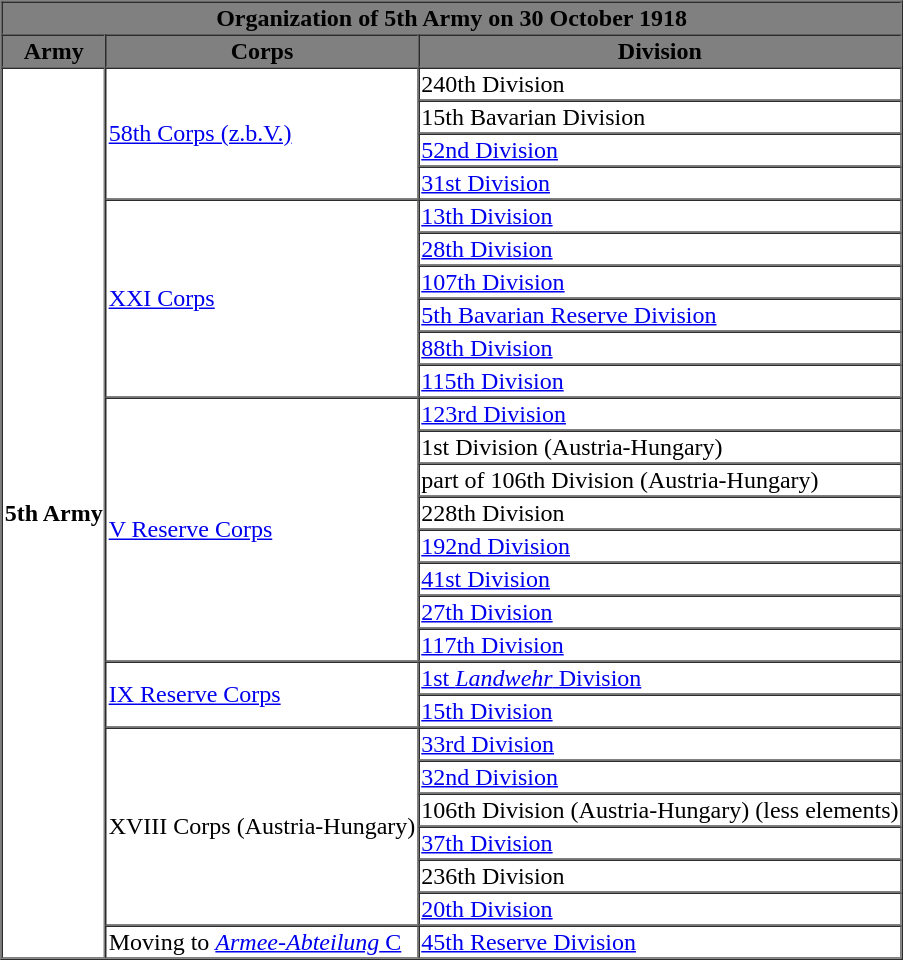<table style="float: right;" border="1" cellpadding="1" cellspacing="0" style="font-size: 100%; border: gray solid 1px; border-collapse: collapse; text-align: center;">
<tr style="background-color:grey; color:black;">
<th colspan="3">Organization of 5th Army on 30 October 1918</th>
</tr>
<tr>
</tr>
<tr style="background-color:grey; color:black;">
<th>Army</th>
<th>Corps</th>
<th>Division</th>
</tr>
<tr>
<td ROWSPAN=27><strong>5th Army</strong></td>
<td ROWSPAN=4><a href='#'>58th Corps (z.b.V.)</a></td>
<td>240th Division</td>
</tr>
<tr>
<td>15th Bavarian Division</td>
</tr>
<tr>
<td><a href='#'>52nd Division</a></td>
</tr>
<tr>
<td><a href='#'>31st Division</a></td>
</tr>
<tr>
<td ROWSPAN=6><a href='#'>XXI Corps</a></td>
<td><a href='#'>13th Division</a></td>
</tr>
<tr>
<td><a href='#'>28th Division</a></td>
</tr>
<tr>
<td><a href='#'>107th Division</a></td>
</tr>
<tr>
<td><a href='#'>5th Bavarian Reserve Division</a></td>
</tr>
<tr>
<td><a href='#'>88th Division</a></td>
</tr>
<tr>
<td><a href='#'>115th Division</a></td>
</tr>
<tr>
<td ROWSPAN=8><a href='#'>V Reserve Corps</a></td>
<td><a href='#'>123rd Division</a></td>
</tr>
<tr>
<td>1st Division (Austria-Hungary)</td>
</tr>
<tr>
<td>part of 106th Division (Austria-Hungary)</td>
</tr>
<tr>
<td>228th Division</td>
</tr>
<tr>
<td><a href='#'>192nd Division</a></td>
</tr>
<tr>
<td><a href='#'>41st Division</a></td>
</tr>
<tr>
<td><a href='#'>27th Division</a></td>
</tr>
<tr>
<td><a href='#'>117th Division</a></td>
</tr>
<tr>
<td ROWSPAN=2><a href='#'>IX Reserve Corps</a></td>
<td><a href='#'>1st <em>Landwehr</em> Division</a></td>
</tr>
<tr>
<td><a href='#'>15th Division</a></td>
</tr>
<tr>
<td ROWSPAN=6>XVIII Corps (Austria-Hungary)</td>
<td><a href='#'>33rd Division</a></td>
</tr>
<tr>
<td><a href='#'>32nd Division</a></td>
</tr>
<tr>
<td>106th Division (Austria-Hungary) (less elements)</td>
</tr>
<tr>
<td><a href='#'>37th Division</a></td>
</tr>
<tr>
<td>236th Division</td>
</tr>
<tr>
<td><a href='#'>20th Division</a></td>
</tr>
<tr>
<td ROWSPAN=1>Moving to <a href='#'><em>Armee-Abteilung</em> C</a></td>
<td><a href='#'>45th Reserve Division</a></td>
</tr>
<tr>
</tr>
</table>
